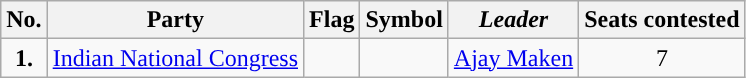<table class="wikitable">
<tr>
<th>No.</th>
<th>Party</th>
<th><strong>Flag</strong></th>
<th>Symbol</th>
<th><em>Leader</em></th>
<th>Seats contested</th>
</tr>
<tr>
<td ! style="text-align:center; background:"><strong>1.</strong></td>
<td style="text-align:center"><a href='#'>Indian National Congress</a></td>
<td></td>
<td></td>
<td style="text-align:center"><a href='#'>Ajay Maken</a></td>
<td style="text-align:center">7</td>
</tr>
</table>
